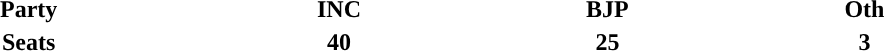<table style="width:60%; text-align:center;">
<tr>
<th><strong>Party</strong></th>
<td><strong>INC</strong></td>
<td><strong>BJP</strong></td>
<td><strong>Oth</strong></td>
</tr>
<tr>
<th><strong>Seats</strong></th>
<td><strong>40</strong></td>
<td><strong>25</strong></td>
<td><strong>3</strong></td>
</tr>
</table>
